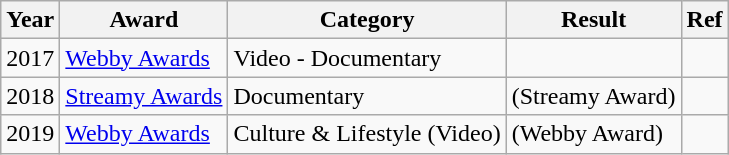<table class="wikitable sortable">
<tr>
<th>Year</th>
<th>Award</th>
<th>Category</th>
<th>Result</th>
<th>Ref</th>
</tr>
<tr>
<td style="text-align:center;">2017</td>
<td><a href='#'>Webby Awards</a></td>
<td>Video - Documentary</td>
<td></td>
<td></td>
</tr>
<tr>
<td style="text-align:center;">2018</td>
<td><a href='#'>Streamy Awards</a></td>
<td>Documentary</td>
<td> (Streamy Award)</td>
<td></td>
</tr>
<tr>
<td style="text-align:center;">2019</td>
<td><a href='#'>Webby Awards</a></td>
<td>Culture & Lifestyle (Video)</td>
<td> (Webby Award)</td>
<td></td>
</tr>
</table>
